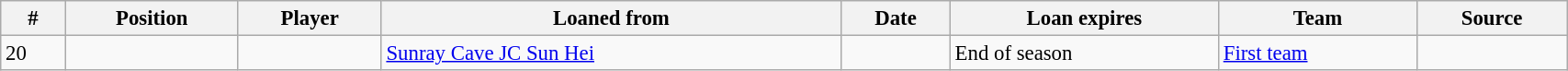<table class="wikitable sortable" style="width:90%; text-align:center; font-size:95%; text-align:left;">
<tr>
<th><strong>#</strong></th>
<th><strong>Position </strong></th>
<th><strong>Player </strong></th>
<th><strong>Loaned from</strong></th>
<th><strong>Date </strong></th>
<th><strong>Loan expires</strong></th>
<th><strong>Team</strong></th>
<th><strong>Source</strong></th>
</tr>
<tr>
<td>20</td>
<td></td>
<td></td>
<td><a href='#'>Sunray Cave JC Sun Hei</a></td>
<td></td>
<td>End of season</td>
<td><a href='#'>First team</a></td>
<td></td>
</tr>
</table>
